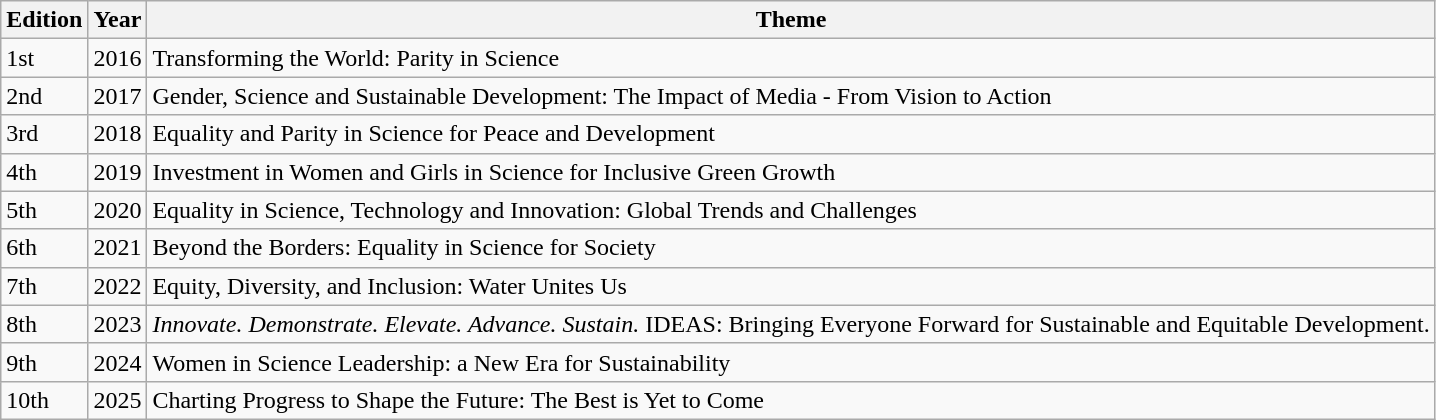<table class="wikitable">
<tr>
<th>Edition</th>
<th>Year</th>
<th>Theme</th>
</tr>
<tr>
<td>1st</td>
<td>2016</td>
<td>Transforming the World: Parity in Science</td>
</tr>
<tr>
<td>2nd</td>
<td>2017</td>
<td>Gender, Science and Sustainable Development: The Impact of Media - From Vision to Action</td>
</tr>
<tr>
<td>3rd</td>
<td>2018</td>
<td>Equality and Parity in Science for Peace and Development</td>
</tr>
<tr>
<td>4th</td>
<td>2019</td>
<td>Investment in Women and Girls in Science for Inclusive Green Growth</td>
</tr>
<tr>
<td>5th</td>
<td>2020</td>
<td>Equality in Science, Technology and Innovation: Global Trends and Challenges</td>
</tr>
<tr>
<td>6th</td>
<td>2021</td>
<td>Beyond the Borders: Equality in Science for Society</td>
</tr>
<tr>
<td>7th</td>
<td>2022</td>
<td>Equity, Diversity, and Inclusion: Water Unites Us</td>
</tr>
<tr>
<td>8th</td>
<td>2023</td>
<td><em>Innovate. Demonstrate. Elevate. Advance. Sustain.</em> IDEAS: Bringing Everyone Forward for Sustainable and Equitable Development.</td>
</tr>
<tr>
<td>9th</td>
<td>2024</td>
<td>Women in Science Leadership: a New Era for Sustainability</td>
</tr>
<tr>
<td>10th</td>
<td>2025</td>
<td>Charting Progress to Shape the Future: The Best is Yet to Come</td>
</tr>
</table>
